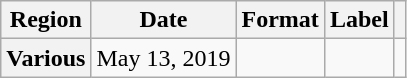<table class="wikitable plainrowheaders">
<tr>
<th>Region</th>
<th>Date</th>
<th>Format</th>
<th>Label</th>
<th></th>
</tr>
<tr>
<th scope="row">Various</th>
<td>May 13, 2019</td>
<td></td>
<td></td>
<td></td>
</tr>
</table>
